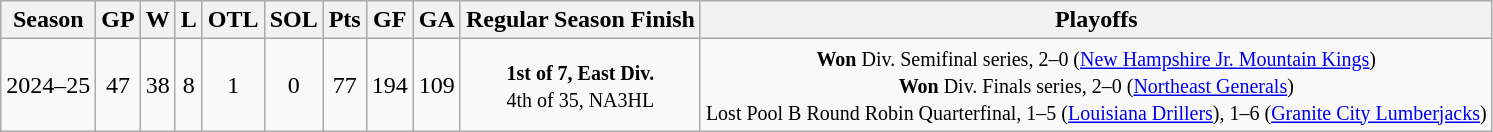<table class="wikitable" style="text-align:center">
<tr>
<th>Season</th>
<th>GP</th>
<th>W</th>
<th>L</th>
<th>OTL</th>
<th>SOL</th>
<th>Pts</th>
<th>GF</th>
<th>GA</th>
<th>Regular Season Finish</th>
<th>Playoffs</th>
</tr>
<tr>
<td>2024–25</td>
<td>47</td>
<td>38</td>
<td>8</td>
<td>1</td>
<td>0</td>
<td>77</td>
<td>194</td>
<td>109</td>
<td><small><strong>1st of 7, East Div.</strong><br>4th of 35, NA3HL</small></td>
<td><small><strong>Won</strong> Div. Semifinal series, 2–0 (<a href='#'>New Hampshire Jr. Mountain Kings</a>)<br><strong>Won</strong> Div. Finals series, 2–0 (<a href='#'>Northeast Generals</a>)<br>Lost Pool B Round Robin Quarterfinal, 1–5 (<a href='#'>Louisiana Drillers</a>), 1–6 (<a href='#'>Granite City Lumberjacks</a>)</small></td>
</tr>
</table>
